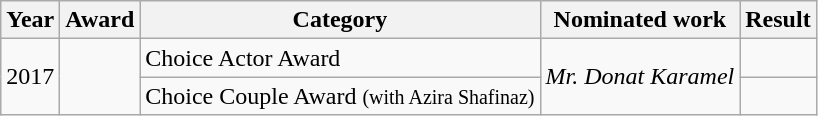<table class="wikitable">
<tr style="text-align:center;">
<th>Year</th>
<th>Award</th>
<th>Category</th>
<th>Nominated work</th>
<th>Result</th>
</tr>
<tr>
<td rowspan="2">2017</td>
<td rowspan="2"></td>
<td>Choice Actor Award</td>
<td rowspan="2" style="text-align:center"><em>Mr. Donat Karamel</em></td>
<td></td>
</tr>
<tr>
<td>Choice Couple Award <small>(with Azira Shafinaz)</small></td>
<td></td>
</tr>
</table>
